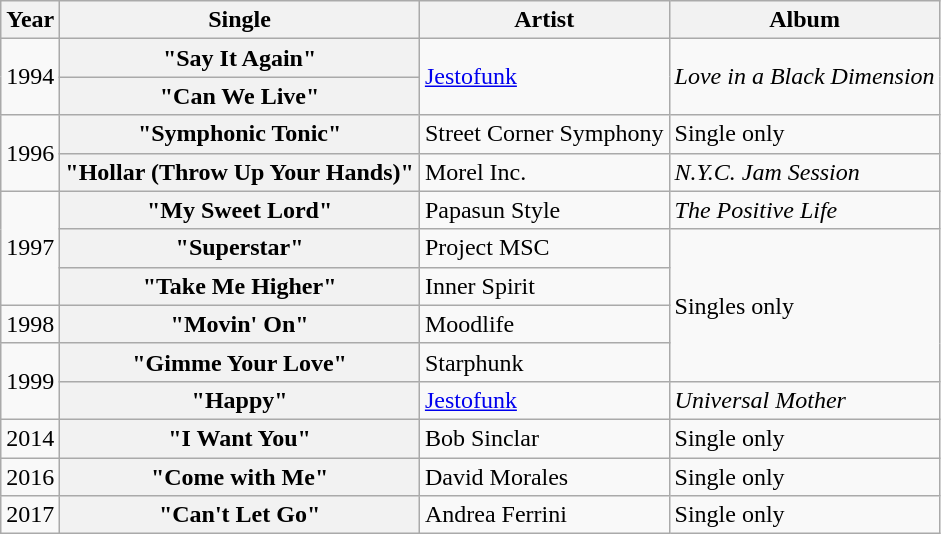<table class="wikitable plainrowheaders" style="text-align:center">
<tr>
<th scope="col">Year</th>
<th scope="col">Single</th>
<th scope="col">Artist</th>
<th scope="col">Album</th>
</tr>
<tr>
<td rowspan="2">1994</td>
<th scope="row">"Say It Again"</th>
<td style="text-align:left;" rowspan="2"><a href='#'>Jestofunk</a></td>
<td style="text-align:left;" rowspan="2"><em>Love in a Black Dimension</em></td>
</tr>
<tr>
<th scope="row">"Can We Live"</th>
</tr>
<tr>
<td rowspan="2">1996</td>
<th scope="row">"Symphonic Tonic"</th>
<td style="text-align:left;">Street Corner Symphony</td>
<td style="text-align:left;">Single only</td>
</tr>
<tr>
<th scope="row">"Hollar (Throw Up Your Hands)"</th>
<td style="text-align:left;">Morel Inc.</td>
<td style="text-align:left;"><em>N.Y.C. Jam Session</em></td>
</tr>
<tr>
<td rowspan="3">1997</td>
<th scope="row">"My Sweet Lord"</th>
<td style="text-align:left;">Papasun Style</td>
<td style="text-align:left;"><em>The Positive Life</em></td>
</tr>
<tr>
<th scope="row">"Superstar"</th>
<td style="text-align:left;">Project MSC</td>
<td style="text-align:left;" rowspan="4">Singles only</td>
</tr>
<tr>
<th scope="row">"Take Me Higher"</th>
<td style="text-align:left;">Inner Spirit</td>
</tr>
<tr>
<td>1998</td>
<th scope="row">"Movin' On"</th>
<td style="text-align:left;">Moodlife</td>
</tr>
<tr>
<td rowspan="2">1999</td>
<th scope="row">"Gimme Your Love"</th>
<td style="text-align:left;">Starphunk</td>
</tr>
<tr>
<th scope="row">"Happy"</th>
<td style="text-align:left;"><a href='#'>Jestofunk</a></td>
<td style="text-align:left;"><em>Universal Mother</em></td>
</tr>
<tr>
<td>2014</td>
<th scope="row">"I Want You"</th>
<td style="text-align:left;">Bob Sinclar</td>
<td style="text-align:left;">Single only</td>
</tr>
<tr>
<td>2016</td>
<th scope="row">"Come with Me"</th>
<td style="text-align:left;">David Morales</td>
<td style="text-align:left;">Single only</td>
</tr>
<tr>
<td>2017</td>
<th scope="row">"Can't Let Go"</th>
<td style="text-align:left;">Andrea Ferrini</td>
<td style="text-align:left;">Single only</td>
</tr>
</table>
